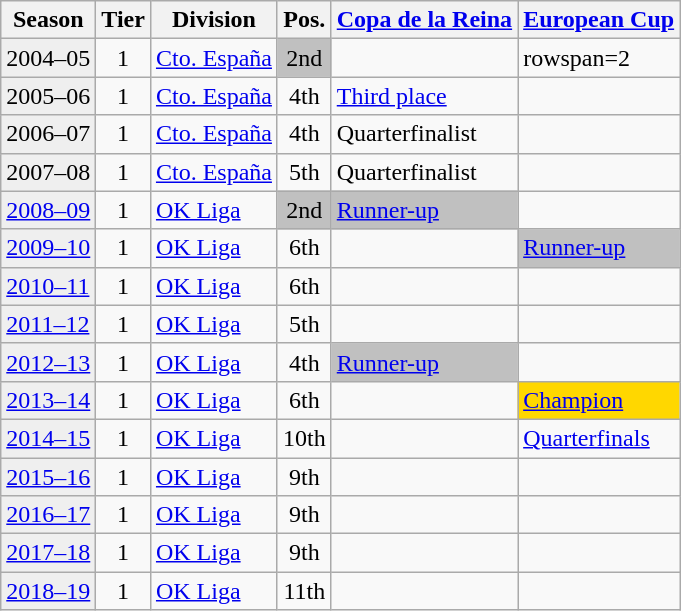<table class="wikitable">
<tr>
<th>Season</th>
<th>Tier</th>
<th>Division</th>
<th>Pos.</th>
<th><a href='#'>Copa de la Reina</a></th>
<th><a href='#'>European Cup</a></th>
</tr>
<tr>
<td style="background:#efefef;">2004–05</td>
<td align="center">1</td>
<td><a href='#'>Cto. España</a></td>
<td align="center" bgcolor=silver>2nd</td>
<td></td>
<td>rowspan=2 </td>
</tr>
<tr>
<td style="background:#efefef;">2005–06</td>
<td align="center">1</td>
<td><a href='#'>Cto. España</a></td>
<td align="center">4th</td>
<td><a href='#'>Third place</a></td>
</tr>
<tr>
<td style="background:#efefef;">2006–07</td>
<td align="center">1</td>
<td><a href='#'>Cto. España</a></td>
<td align="center">4th</td>
<td>Quarterfinalist</td>
<td></td>
</tr>
<tr>
<td style="background:#efefef;">2007–08</td>
<td align="center">1</td>
<td><a href='#'>Cto. España</a></td>
<td align="center">5th</td>
<td>Quarterfinalist</td>
<td></td>
</tr>
<tr>
<td style="background:#efefef;"><a href='#'>2008–09</a></td>
<td align="center">1</td>
<td><a href='#'>OK Liga</a></td>
<td bgcolor=silver align="center">2nd</td>
<td bgcolor=silver><a href='#'>Runner-up</a></td>
<td></td>
</tr>
<tr>
<td style="background:#efefef;"><a href='#'>2009–10</a></td>
<td align="center">1</td>
<td><a href='#'>OK Liga</a></td>
<td align="center">6th</td>
<td></td>
<td bgcolor=silver><a href='#'>Runner-up</a></td>
</tr>
<tr>
<td style="background:#efefef;"><a href='#'>2010–11</a></td>
<td align="center">1</td>
<td><a href='#'>OK Liga</a></td>
<td align="center">6th</td>
<td></td>
<td></td>
</tr>
<tr>
<td style="background:#efefef;"><a href='#'>2011–12</a></td>
<td align="center">1</td>
<td><a href='#'>OK Liga</a></td>
<td align="center">5th</td>
<td></td>
<td></td>
</tr>
<tr>
<td style="background:#efefef;"><a href='#'>2012–13</a></td>
<td align="center">1</td>
<td><a href='#'>OK Liga</a></td>
<td align="center">4th</td>
<td bgcolor=silver><a href='#'>Runner-up</a></td>
<td></td>
</tr>
<tr>
<td style="background:#efefef;"><a href='#'>2013–14</a></td>
<td align="center">1</td>
<td><a href='#'>OK Liga</a></td>
<td align="center">6th</td>
<td></td>
<td bgcolor=gold><a href='#'>Champion</a></td>
</tr>
<tr>
<td style="background:#efefef;"><a href='#'>2014–15</a></td>
<td align="center">1</td>
<td><a href='#'>OK Liga</a></td>
<td align="center">10th</td>
<td></td>
<td><a href='#'>Quarterfinals</a></td>
</tr>
<tr>
<td style="background:#efefef;"><a href='#'>2015–16</a></td>
<td align="center">1</td>
<td><a href='#'>OK Liga</a></td>
<td align="center">9th</td>
<td></td>
<td></td>
</tr>
<tr>
<td style="background:#efefef;"><a href='#'>2016–17</a></td>
<td align="center">1</td>
<td><a href='#'>OK Liga</a></td>
<td align="center">9th</td>
<td></td>
<td></td>
</tr>
<tr>
<td style="background:#efefef;"><a href='#'>2017–18</a></td>
<td align="center">1</td>
<td><a href='#'>OK Liga</a></td>
<td align="center">9th</td>
<td></td>
<td></td>
</tr>
<tr>
<td style="background:#efefef;"><a href='#'>2018–19</a></td>
<td align="center">1</td>
<td><a href='#'>OK Liga</a></td>
<td align="center">11th</td>
<td></td>
<td></td>
</tr>
</table>
